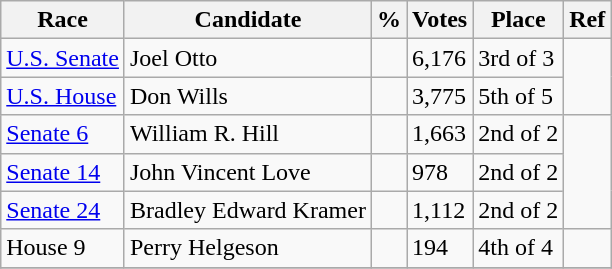<table class="wikitable">
<tr>
<th>Race</th>
<th>Candidate</th>
<th>%</th>
<th>Votes</th>
<th>Place</th>
<th>Ref</th>
</tr>
<tr>
<td><a href='#'>U.S. Senate</a></td>
<td>Joel Otto</td>
<td></td>
<td>6,176</td>
<td>3rd of 3</td>
<td rowspan=2></td>
</tr>
<tr>
<td><a href='#'>U.S. House</a></td>
<td>Don Wills</td>
<td></td>
<td>3,775</td>
<td>5th of 5</td>
</tr>
<tr>
<td><a href='#'>Senate 6</a></td>
<td>William R. Hill</td>
<td></td>
<td>1,663</td>
<td>2nd of 2</td>
<td rowspan=3></td>
</tr>
<tr>
<td><a href='#'>Senate 14</a></td>
<td>John Vincent Love</td>
<td></td>
<td>978</td>
<td>2nd of 2</td>
</tr>
<tr>
<td><a href='#'>Senate 24</a></td>
<td>Bradley Edward Kramer</td>
<td></td>
<td>1,112</td>
<td>2nd of 2</td>
</tr>
<tr>
<td>House 9</td>
<td>Perry Helgeson</td>
<td></td>
<td>194</td>
<td>4th of 4</td>
<td></td>
</tr>
<tr>
</tr>
</table>
